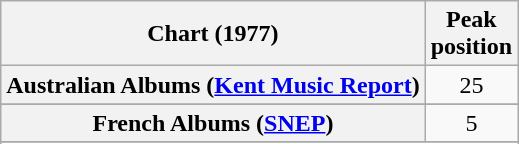<table class="wikitable sortable plainrowheaders">
<tr>
<th scope="col">Chart (1977)</th>
<th scope="col">Peak<br>position</th>
</tr>
<tr>
<th scope="row">Australian Albums (<a href='#'>Kent Music Report</a>)</th>
<td style="text-align:center">25</td>
</tr>
<tr>
</tr>
<tr>
</tr>
<tr>
</tr>
<tr>
<th scope="row">French Albums (<a href='#'>SNEP</a>)</th>
<td align="center">5</td>
</tr>
<tr>
</tr>
<tr>
</tr>
<tr>
</tr>
<tr>
</tr>
<tr>
</tr>
<tr>
</tr>
</table>
